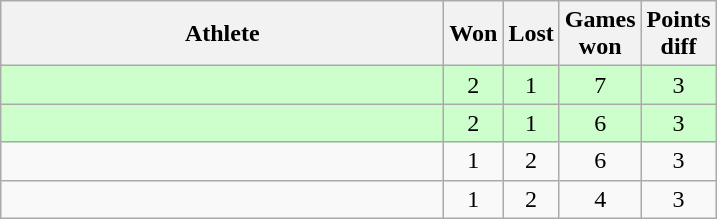<table class="wikitable">
<tr>
<th style="width:18em">Athlete</th>
<th>Won</th>
<th>Lost</th>
<th>Games<br>won</th>
<th>Points<br>diff</th>
</tr>
<tr bgcolor="#ccffcc">
<td></td>
<td align="center">2</td>
<td align="center">1</td>
<td align="center">7</td>
<td align="center">3</td>
</tr>
<tr bgcolor="#ccffcc">
<td></td>
<td align="center">2</td>
<td align="center">1</td>
<td align="center">6</td>
<td align="center">3</td>
</tr>
<tr>
<td></td>
<td align="center">1</td>
<td align="center">2</td>
<td align="center">6</td>
<td align="center">3</td>
</tr>
<tr>
<td></td>
<td align="center">1</td>
<td align="center">2</td>
<td align="center">4</td>
<td align="center">3</td>
</tr>
</table>
